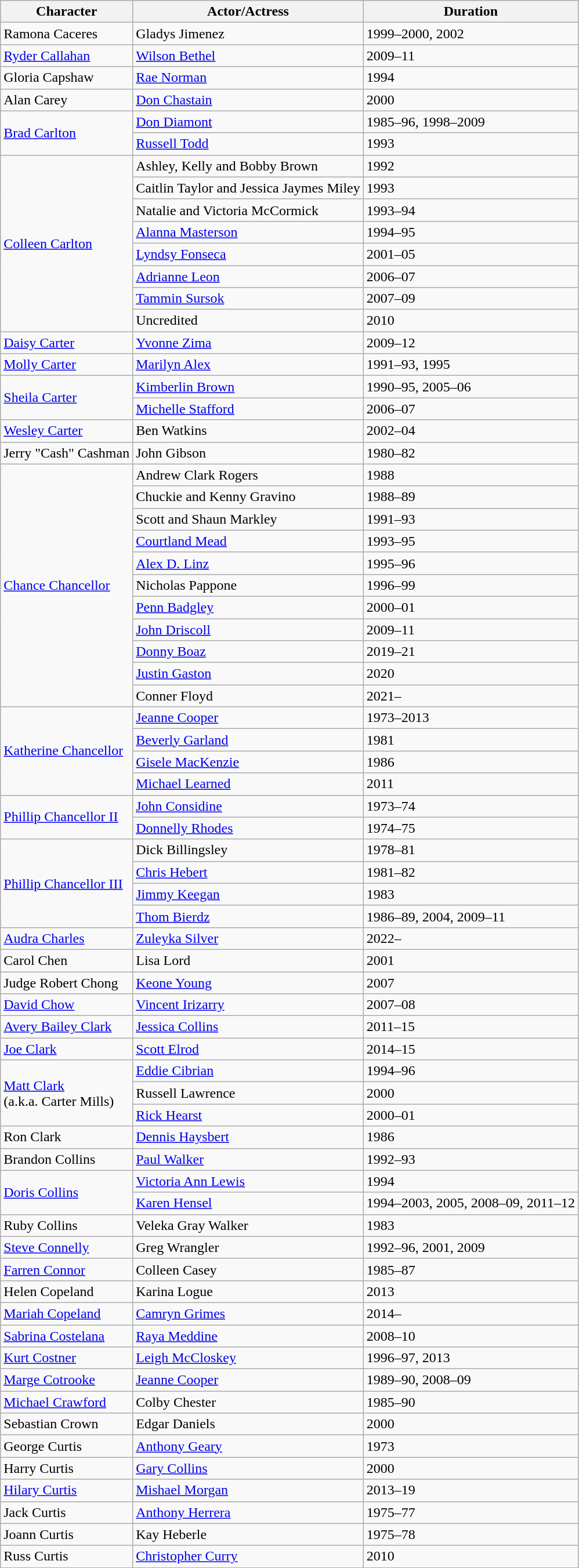<table class="wikitable sortable">
<tr ">
<th>Character</th>
<th>Actor/Actress</th>
<th>Duration</th>
</tr>
<tr>
<td>Ramona Caceres</td>
<td>Gladys Jimenez</td>
<td>1999–2000, 2002</td>
</tr>
<tr>
<td><a href='#'>Ryder Callahan</a></td>
<td><a href='#'>Wilson Bethel</a></td>
<td>2009–11</td>
</tr>
<tr>
<td>Gloria Capshaw</td>
<td><a href='#'>Rae Norman</a></td>
<td>1994</td>
</tr>
<tr>
<td>Alan Carey</td>
<td><a href='#'>Don Chastain</a></td>
<td>2000</td>
</tr>
<tr>
<td rowspan="2"><a href='#'>Brad Carlton</a></td>
<td><a href='#'>Don Diamont</a></td>
<td>1985–96, 1998–2009</td>
</tr>
<tr>
<td><a href='#'>Russell Todd</a></td>
<td>1993</td>
</tr>
<tr>
<td rowspan="8"><a href='#'>Colleen Carlton</a></td>
<td>Ashley, Kelly and Bobby Brown</td>
<td>1992</td>
</tr>
<tr>
<td>Caitlin Taylor and Jessica Jaymes Miley</td>
<td>1993</td>
</tr>
<tr>
<td>Natalie and Victoria McCormick</td>
<td>1993–94</td>
</tr>
<tr>
<td><a href='#'>Alanna Masterson</a></td>
<td>1994–95</td>
</tr>
<tr>
<td><a href='#'>Lyndsy Fonseca</a></td>
<td>2001–05</td>
</tr>
<tr>
<td><a href='#'>Adrianne Leon</a></td>
<td>2006–07</td>
</tr>
<tr>
<td><a href='#'>Tammin Sursok</a></td>
<td>2007–09</td>
</tr>
<tr>
<td>Uncredited</td>
<td>2010</td>
</tr>
<tr>
<td><a href='#'>Daisy Carter</a></td>
<td><a href='#'>Yvonne Zima</a></td>
<td>2009–12</td>
</tr>
<tr>
<td><a href='#'>Molly Carter</a></td>
<td><a href='#'>Marilyn Alex</a></td>
<td>1991–93, 1995</td>
</tr>
<tr>
<td rowspan="2"><a href='#'>Sheila Carter</a></td>
<td><a href='#'>Kimberlin Brown</a></td>
<td>1990–95, 2005–06</td>
</tr>
<tr>
<td><a href='#'>Michelle Stafford</a></td>
<td>2006–07</td>
</tr>
<tr>
<td><a href='#'>Wesley Carter</a></td>
<td>Ben Watkins</td>
<td>2002–04</td>
</tr>
<tr>
<td>Jerry "Cash" Cashman</td>
<td>John Gibson</td>
<td>1980–82</td>
</tr>
<tr>
<td rowspan="11"><a href='#'>Chance Chancellor</a></td>
<td>Andrew Clark Rogers</td>
<td>1988</td>
</tr>
<tr>
<td>Chuckie and Kenny Gravino</td>
<td>1988–89</td>
</tr>
<tr>
<td>Scott and Shaun Markley</td>
<td>1991–93</td>
</tr>
<tr>
<td><a href='#'>Courtland Mead</a></td>
<td>1993–95</td>
</tr>
<tr>
<td><a href='#'>Alex D. Linz</a></td>
<td>1995–96</td>
</tr>
<tr>
<td>Nicholas Pappone</td>
<td>1996–99</td>
</tr>
<tr>
<td><a href='#'>Penn Badgley</a></td>
<td>2000–01</td>
</tr>
<tr>
<td><a href='#'>John Driscoll</a></td>
<td>2009–11</td>
</tr>
<tr>
<td><a href='#'>Donny Boaz</a></td>
<td>2019–21</td>
</tr>
<tr>
<td><a href='#'>Justin Gaston</a></td>
<td>2020</td>
</tr>
<tr>
<td>Conner Floyd</td>
<td>2021–</td>
</tr>
<tr>
<td rowspan="4"><a href='#'>Katherine Chancellor</a></td>
<td><a href='#'>Jeanne Cooper</a></td>
<td>1973–2013</td>
</tr>
<tr>
<td><a href='#'>Beverly Garland</a></td>
<td>1981</td>
</tr>
<tr>
<td><a href='#'>Gisele MacKenzie</a></td>
<td>1986</td>
</tr>
<tr>
<td><a href='#'>Michael Learned</a></td>
<td>2011</td>
</tr>
<tr>
<td rowspan="2"><a href='#'>Phillip Chancellor II</a></td>
<td><a href='#'>John Considine</a></td>
<td>1973–74</td>
</tr>
<tr>
<td><a href='#'>Donnelly Rhodes</a></td>
<td>1974–75</td>
</tr>
<tr>
<td rowspan="4"><a href='#'>Phillip Chancellor III</a></td>
<td>Dick Billingsley</td>
<td>1978–81</td>
</tr>
<tr>
<td><a href='#'>Chris Hebert</a></td>
<td>1981–82</td>
</tr>
<tr>
<td><a href='#'>Jimmy Keegan</a></td>
<td>1983</td>
</tr>
<tr>
<td><a href='#'>Thom Bierdz</a></td>
<td>1986–89, 2004, 2009–11</td>
</tr>
<tr>
<td><a href='#'>Audra Charles</a></td>
<td><a href='#'>Zuleyka Silver</a></td>
<td>2022–</td>
</tr>
<tr>
<td>Carol Chen</td>
<td>Lisa Lord</td>
<td>2001</td>
</tr>
<tr>
<td>Judge Robert Chong</td>
<td><a href='#'>Keone Young</a></td>
<td>2007</td>
</tr>
<tr>
<td><a href='#'>David Chow</a></td>
<td><a href='#'>Vincent Irizarry</a></td>
<td>2007–08</td>
</tr>
<tr>
<td><a href='#'>Avery Bailey Clark</a></td>
<td><a href='#'>Jessica Collins</a></td>
<td>2011–15</td>
</tr>
<tr>
<td><a href='#'>Joe Clark</a></td>
<td><a href='#'>Scott Elrod</a></td>
<td>2014–15</td>
</tr>
<tr>
<td rowspan="3"><a href='#'>Matt Clark</a><br>(a.k.a. Carter Mills)</td>
<td><a href='#'>Eddie Cibrian</a></td>
<td>1994–96</td>
</tr>
<tr>
<td>Russell Lawrence</td>
<td>2000</td>
</tr>
<tr>
<td><a href='#'>Rick Hearst</a></td>
<td>2000–01</td>
</tr>
<tr>
<td>Ron Clark</td>
<td><a href='#'>Dennis Haysbert</a></td>
<td>1986</td>
</tr>
<tr>
<td>Brandon Collins</td>
<td><a href='#'>Paul Walker</a></td>
<td>1992–93</td>
</tr>
<tr>
<td rowspan="2"><a href='#'>Doris Collins</a></td>
<td><a href='#'>Victoria Ann Lewis</a></td>
<td>1994</td>
</tr>
<tr>
<td><a href='#'>Karen Hensel</a></td>
<td>1994–2003, 2005, 2008–09, 2011–12</td>
</tr>
<tr>
<td>Ruby Collins</td>
<td>Veleka Gray Walker</td>
<td>1983</td>
</tr>
<tr>
<td><a href='#'>Steve Connelly</a></td>
<td>Greg Wrangler</td>
<td>1992–96, 2001, 2009</td>
</tr>
<tr>
<td><a href='#'>Farren Connor</a></td>
<td>Colleen Casey</td>
<td>1985–87</td>
</tr>
<tr>
<td>Helen Copeland</td>
<td>Karina Logue</td>
<td>2013</td>
</tr>
<tr>
<td><a href='#'>Mariah Copeland</a></td>
<td><a href='#'>Camryn Grimes</a></td>
<td>2014–</td>
</tr>
<tr>
<td><a href='#'>Sabrina Costelana</a></td>
<td><a href='#'>Raya Meddine</a></td>
<td>2008–10</td>
</tr>
<tr>
<td><a href='#'>Kurt Costner</a></td>
<td><a href='#'>Leigh McCloskey</a></td>
<td>1996–97, 2013</td>
</tr>
<tr>
<td><a href='#'>Marge Cotrooke</a></td>
<td><a href='#'>Jeanne Cooper</a></td>
<td>1989–90, 2008–09</td>
</tr>
<tr>
<td><a href='#'>Michael Crawford</a></td>
<td>Colby Chester</td>
<td>1985–90</td>
</tr>
<tr>
<td>Sebastian Crown</td>
<td>Edgar Daniels</td>
<td>2000</td>
</tr>
<tr>
<td>George Curtis</td>
<td><a href='#'>Anthony Geary</a></td>
<td>1973</td>
</tr>
<tr>
<td>Harry Curtis</td>
<td><a href='#'>Gary Collins</a></td>
<td>2000</td>
</tr>
<tr>
<td><a href='#'>Hilary Curtis</a></td>
<td><a href='#'>Mishael Morgan</a></td>
<td>2013–19</td>
</tr>
<tr>
<td>Jack Curtis</td>
<td><a href='#'>Anthony Herrera</a></td>
<td>1975–77</td>
</tr>
<tr>
<td>Joann Curtis</td>
<td>Kay Heberle</td>
<td>1975–78</td>
</tr>
<tr>
<td>Russ Curtis</td>
<td><a href='#'>Christopher Curry</a></td>
<td>2010</td>
</tr>
</table>
